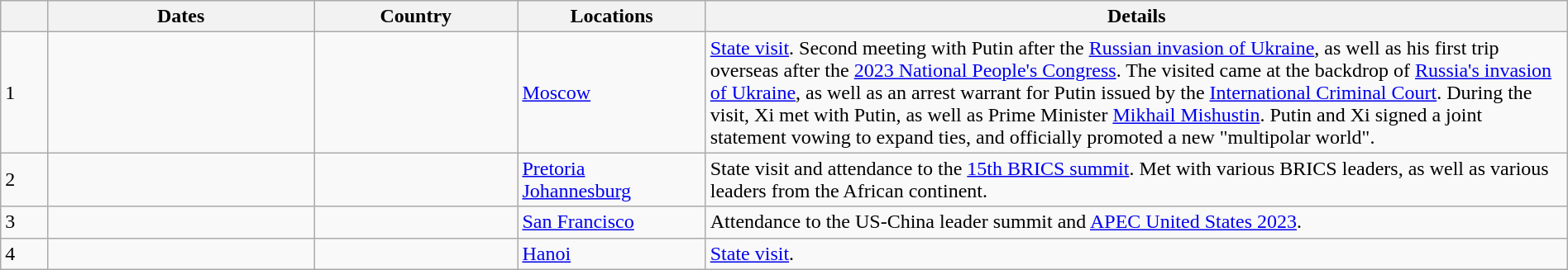<table class="wikitable sortable" style="margin:1em auto 1em auto;">
<tr>
<th style="width: 3%;"></th>
<th style="width: 17%;">Dates</th>
<th style="width: 13%;">Country</th>
<th style="width: 12%;">Locations</th>
<th style="width: 55%;">Details</th>
</tr>
<tr>
<td rowspan="1">1</td>
<td></td>
<td></td>
<td><a href='#'>Moscow</a></td>
<td><a href='#'>State visit</a>. Second meeting with Putin after the <a href='#'>Russian invasion of Ukraine</a>, as well as his first trip overseas after the <a href='#'>2023 National People's Congress</a>. The visited came at the backdrop of <a href='#'>Russia's invasion of Ukraine</a>, as well as an arrest warrant for Putin issued by the <a href='#'>International Criminal Court</a>. During the visit, Xi met with Putin, as well as Prime Minister <a href='#'>Mikhail Mishustin</a>. Putin and Xi signed a joint statement vowing to expand ties, and officially promoted a new "multipolar world".</td>
</tr>
<tr>
<td rowspan="1">2</td>
<td></td>
<td></td>
<td><a href='#'>Pretoria</a><br><a href='#'>Johannesburg</a></td>
<td>State visit and attendance to the <a href='#'>15th BRICS summit</a>. Met with various BRICS leaders, as well as various leaders from the African continent.</td>
</tr>
<tr>
<td rowspan="1">3</td>
<td></td>
<td></td>
<td><a href='#'>San Francisco</a></td>
<td>Attendance to the US-China leader summit and <a href='#'>APEC United States 2023</a>.</td>
</tr>
<tr>
<td rowspan="1">4</td>
<td></td>
<td></td>
<td><a href='#'>Hanoi</a></td>
<td><a href='#'>State visit</a>.</td>
</tr>
</table>
